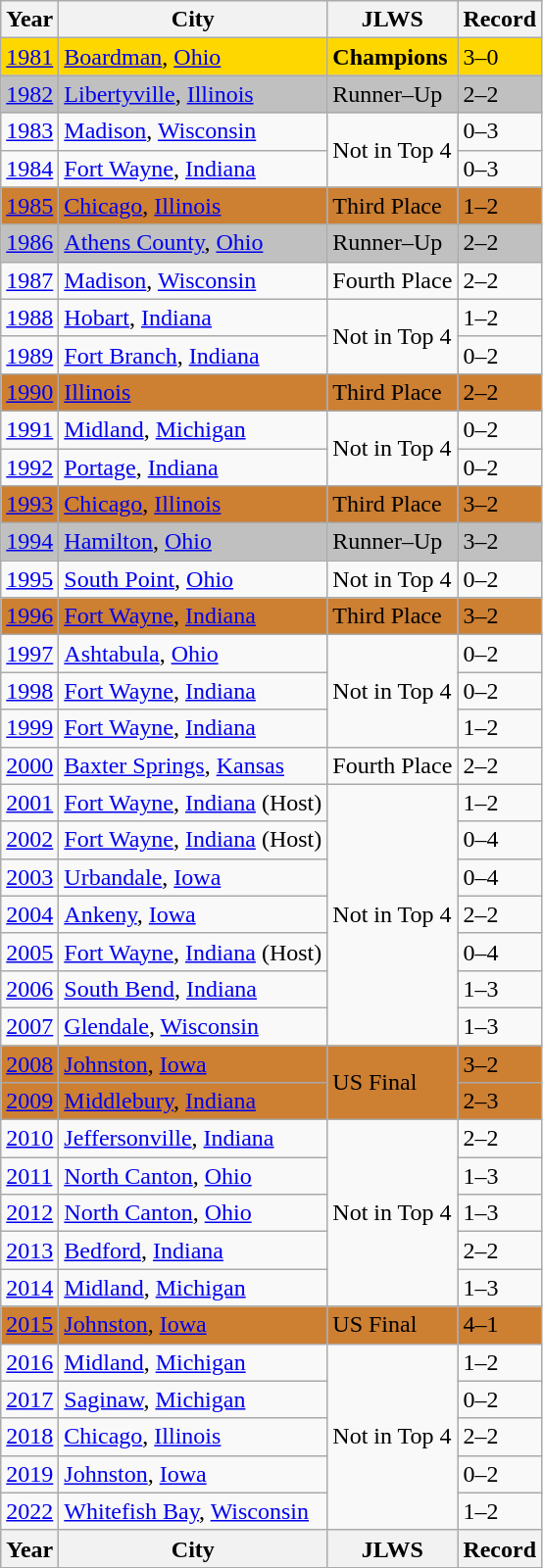<table class="wikitable">
<tr>
<th>Year</th>
<th>City</th>
<th>JLWS</th>
<th>Record</th>
</tr>
<tr style="background:gold;">
<td><a href='#'>1981</a></td>
<td> <a href='#'>Boardman</a>, <a href='#'>Ohio</a></td>
<td><strong>Champions</strong></td>
<td>3–0</td>
</tr>
<tr style="background:silver;">
<td><a href='#'>1982</a></td>
<td> <a href='#'>Libertyville</a>, <a href='#'>Illinois</a></td>
<td>Runner–Up</td>
<td>2–2</td>
</tr>
<tr>
<td><a href='#'>1983</a></td>
<td> <a href='#'>Madison</a>, <a href='#'>Wisconsin</a></td>
<td rowspan=2>Not in Top 4</td>
<td>0–3</td>
</tr>
<tr>
<td><a href='#'>1984</a></td>
<td> <a href='#'>Fort Wayne</a>, <a href='#'>Indiana</a></td>
<td>0–3</td>
</tr>
<tr style="background:#cd7f32;">
<td><a href='#'>1985</a></td>
<td> <a href='#'>Chicago</a>, <a href='#'>Illinois</a></td>
<td>Third Place</td>
<td>1–2</td>
</tr>
<tr style="background:silver;">
<td><a href='#'>1986</a></td>
<td> <a href='#'>Athens County</a>, <a href='#'>Ohio</a></td>
<td>Runner–Up</td>
<td>2–2</td>
</tr>
<tr>
<td><a href='#'>1987</a></td>
<td> <a href='#'>Madison</a>, <a href='#'>Wisconsin</a></td>
<td>Fourth Place</td>
<td>2–2</td>
</tr>
<tr>
<td><a href='#'>1988</a></td>
<td> <a href='#'>Hobart</a>, <a href='#'>Indiana</a></td>
<td rowspan=2>Not in Top 4</td>
<td>1–2</td>
</tr>
<tr>
<td><a href='#'>1989</a></td>
<td> <a href='#'>Fort Branch</a>, <a href='#'>Indiana</a></td>
<td>0–2</td>
</tr>
<tr style="background:#cd7f32;">
<td><a href='#'>1990</a></td>
<td> <a href='#'>Illinois</a></td>
<td>Third Place</td>
<td>2–2</td>
</tr>
<tr>
<td><a href='#'>1991</a></td>
<td> <a href='#'>Midland</a>, <a href='#'>Michigan</a></td>
<td rowspan=2>Not in Top 4</td>
<td>0–2</td>
</tr>
<tr>
<td><a href='#'>1992</a></td>
<td> <a href='#'>Portage</a>, <a href='#'>Indiana</a></td>
<td>0–2</td>
</tr>
<tr style="background:#cd7f32;">
<td><a href='#'>1993</a></td>
<td> <a href='#'>Chicago</a>, <a href='#'>Illinois</a></td>
<td>Third Place</td>
<td>3–2</td>
</tr>
<tr style="background:silver;">
<td><a href='#'>1994</a></td>
<td> <a href='#'>Hamilton</a>, <a href='#'>Ohio</a></td>
<td>Runner–Up</td>
<td>3–2</td>
</tr>
<tr>
<td><a href='#'>1995</a></td>
<td> <a href='#'>South Point</a>, <a href='#'>Ohio</a></td>
<td>Not in Top 4</td>
<td>0–2</td>
</tr>
<tr style="background:#cd7f32;">
<td><a href='#'>1996</a></td>
<td> <a href='#'>Fort Wayne</a>, <a href='#'>Indiana</a></td>
<td>Third Place</td>
<td>3–2</td>
</tr>
<tr>
<td><a href='#'>1997</a></td>
<td> <a href='#'>Ashtabula</a>, <a href='#'>Ohio</a></td>
<td rowspan=3>Not in Top 4</td>
<td>0–2</td>
</tr>
<tr>
<td><a href='#'>1998</a></td>
<td> <a href='#'>Fort Wayne</a>, <a href='#'>Indiana</a></td>
<td>0–2</td>
</tr>
<tr>
<td><a href='#'>1999</a></td>
<td> <a href='#'>Fort Wayne</a>, <a href='#'>Indiana</a></td>
<td>1–2</td>
</tr>
<tr>
<td><a href='#'>2000</a></td>
<td> <a href='#'>Baxter Springs</a>, <a href='#'>Kansas</a></td>
<td>Fourth Place</td>
<td>2–2</td>
</tr>
<tr>
<td><a href='#'>2001</a></td>
<td> <a href='#'>Fort Wayne</a>, <a href='#'>Indiana</a> (Host)</td>
<td rowspan=7>Not in Top 4</td>
<td>1–2</td>
</tr>
<tr>
<td><a href='#'>2002</a></td>
<td> <a href='#'>Fort Wayne</a>, <a href='#'>Indiana</a> (Host)</td>
<td>0–4</td>
</tr>
<tr>
<td><a href='#'>2003</a></td>
<td> <a href='#'>Urbandale</a>, <a href='#'>Iowa</a></td>
<td>0–4</td>
</tr>
<tr>
<td><a href='#'>2004</a></td>
<td> <a href='#'>Ankeny</a>, <a href='#'>Iowa</a></td>
<td>2–2</td>
</tr>
<tr>
<td><a href='#'>2005</a></td>
<td> <a href='#'>Fort Wayne</a>, <a href='#'>Indiana</a> (Host)</td>
<td>0–4</td>
</tr>
<tr>
<td><a href='#'>2006</a></td>
<td> <a href='#'>South Bend</a>, <a href='#'>Indiana</a></td>
<td>1–3</td>
</tr>
<tr>
<td><a href='#'>2007</a></td>
<td> <a href='#'>Glendale</a>, <a href='#'>Wisconsin</a></td>
<td>1–3</td>
</tr>
<tr style="background:#cd7f32;">
<td><a href='#'>2008</a></td>
<td> <a href='#'>Johnston</a>, <a href='#'>Iowa</a></td>
<td rowspan=2>US Final</td>
<td>3–2</td>
</tr>
<tr style="background:#cd7f32;">
<td><a href='#'>2009</a></td>
<td> <a href='#'>Middlebury</a>, <a href='#'>Indiana</a></td>
<td>2–3</td>
</tr>
<tr>
<td><a href='#'>2010</a></td>
<td> <a href='#'>Jeffersonville</a>, <a href='#'>Indiana</a></td>
<td rowspan=5>Not in Top 4</td>
<td>2–2</td>
</tr>
<tr>
<td><a href='#'>2011</a></td>
<td> <a href='#'>North Canton</a>, <a href='#'>Ohio</a></td>
<td>1–3</td>
</tr>
<tr>
<td><a href='#'>2012</a></td>
<td> <a href='#'>North Canton</a>, <a href='#'>Ohio</a></td>
<td>1–3</td>
</tr>
<tr>
<td><a href='#'>2013</a></td>
<td> <a href='#'>Bedford</a>, <a href='#'>Indiana</a></td>
<td>2–2</td>
</tr>
<tr>
<td><a href='#'>2014</a></td>
<td> <a href='#'>Midland</a>, <a href='#'>Michigan</a></td>
<td>1–3</td>
</tr>
<tr style="background:#cd7f32;">
<td><a href='#'>2015</a></td>
<td> <a href='#'>Johnston</a>, <a href='#'>Iowa</a></td>
<td>US Final</td>
<td>4–1</td>
</tr>
<tr>
<td><a href='#'>2016</a></td>
<td> <a href='#'>Midland</a>, <a href='#'>Michigan</a></td>
<td rowspan=5>Not in Top 4</td>
<td>1–2</td>
</tr>
<tr>
<td><a href='#'>2017</a></td>
<td> <a href='#'>Saginaw</a>, <a href='#'>Michigan</a></td>
<td>0–2</td>
</tr>
<tr>
<td><a href='#'>2018</a></td>
<td> <a href='#'>Chicago</a>, <a href='#'>Illinois</a></td>
<td>2–2</td>
</tr>
<tr>
<td><a href='#'>2019</a></td>
<td> <a href='#'>Johnston</a>, <a href='#'>Iowa</a></td>
<td>0–2</td>
</tr>
<tr>
<td><a href='#'>2022</a></td>
<td> <a href='#'>Whitefish Bay</a>, <a href='#'>Wisconsin</a></td>
<td>1–2</td>
</tr>
<tr>
<th>Year</th>
<th>City</th>
<th>JLWS</th>
<th>Record</th>
</tr>
</table>
